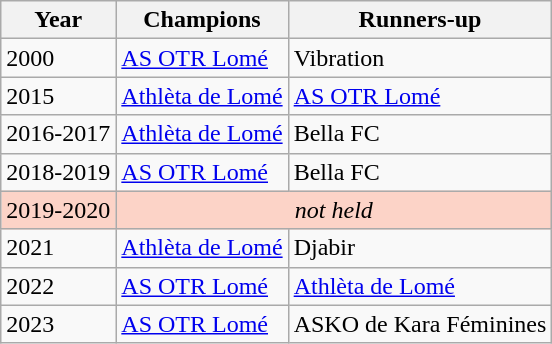<table class="wikitable">
<tr>
<th>Year</th>
<th>Champions</th>
<th>Runners-up</th>
</tr>
<tr>
<td>2000</td>
<td><a href='#'>AS OTR Lomé</a></td>
<td>Vibration</td>
</tr>
<tr>
<td>2015</td>
<td><a href='#'>Athlèta de Lomé</a></td>
<td><a href='#'>AS OTR Lomé</a></td>
</tr>
<tr>
<td>2016-2017</td>
<td><a href='#'>Athlèta de Lomé</a></td>
<td>Bella FC</td>
</tr>
<tr>
<td>2018-2019</td>
<td><a href='#'>AS OTR Lomé</a></td>
<td>Bella FC</td>
</tr>
<tr bgcolor=#fcd3c7>
<td>2019-2020</td>
<td align=center colspan=2><em>not held</em></td>
</tr>
<tr>
<td>2021</td>
<td><a href='#'>Athlèta de Lomé</a></td>
<td>Djabir</td>
</tr>
<tr>
<td>2022</td>
<td><a href='#'>AS OTR Lomé</a></td>
<td><a href='#'>Athlèta de Lomé</a></td>
</tr>
<tr>
<td>2023 </td>
<td><a href='#'>AS OTR Lomé</a></td>
<td>ASKO de Kara Féminines</td>
</tr>
</table>
